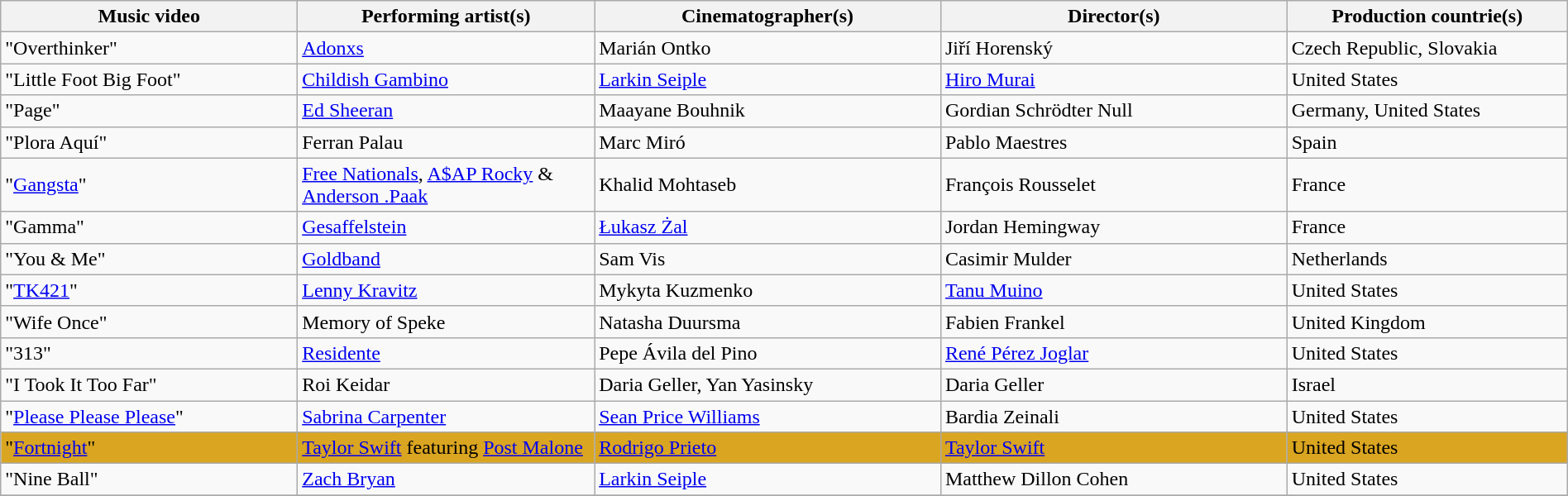<table class="wikitable" style="width:100%; margin-bottom:4px">
<tr>
<th scope="col" width="18%">Music video</th>
<th scope="col" width="18%">Performing artist(s)</th>
<th scope="col" width="21%">Cinematographer(s)</th>
<th scope="col" width="21%">Director(s)</th>
<th scope="col" width="17%">Production countrie(s)</th>
</tr>
<tr>
<td>"Overthinker"</td>
<td><a href='#'>Adonxs</a></td>
<td>Marián Ontko</td>
<td>Jiří Horenský</td>
<td>Czech Republic, Slovakia</td>
</tr>
<tr>
<td>"Little Foot Big Foot"</td>
<td><a href='#'>Childish Gambino</a></td>
<td><a href='#'>Larkin Seiple</a></td>
<td><a href='#'>Hiro Murai</a></td>
<td>United States</td>
</tr>
<tr>
<td>"Page"</td>
<td><a href='#'>Ed Sheeran</a></td>
<td>Maayane Bouhnik</td>
<td>Gordian Schrödter Null</td>
<td>Germany, United States</td>
</tr>
<tr>
<td>"Plora Aquí"</td>
<td>Ferran Palau</td>
<td>Marc Miró</td>
<td>Pablo Maestres</td>
<td>Spain</td>
</tr>
<tr>
<td>"<a href='#'>Gangsta</a>"</td>
<td><a href='#'>Free Nationals</a>, <a href='#'>A$AP Rocky</a> & <a href='#'>Anderson .Paak</a></td>
<td>Khalid Mohtaseb</td>
<td>François Rousselet</td>
<td>France</td>
</tr>
<tr>
<td>"Gamma"</td>
<td><a href='#'>Gesaffelstein</a></td>
<td><a href='#'>Łukasz Żal</a></td>
<td>Jordan Hemingway</td>
<td>France</td>
</tr>
<tr>
<td>"You & Me"</td>
<td><a href='#'>Goldband</a></td>
<td>Sam Vis</td>
<td>Casimir Mulder</td>
<td>Netherlands</td>
</tr>
<tr>
<td>"<a href='#'>TK421</a>"</td>
<td><a href='#'>Lenny Kravitz</a></td>
<td>Mykyta Kuzmenko</td>
<td><a href='#'>Tanu Muino</a></td>
<td>United States</td>
</tr>
<tr>
<td>"Wife Once"</td>
<td>Memory of Speke</td>
<td>Natasha Duursma</td>
<td>Fabien Frankel</td>
<td>United Kingdom</td>
</tr>
<tr>
<td>"313"</td>
<td><a href='#'>Residente</a></td>
<td>Pepe Ávila del Pino</td>
<td><a href='#'>René Pérez Joglar</a></td>
<td>United States</td>
</tr>
<tr>
<td>"I Took It Too Far"</td>
<td>Roi Keidar</td>
<td>Daria Geller, Yan Yasinsky</td>
<td>Daria Geller</td>
<td>Israel</td>
</tr>
<tr>
<td>"<a href='#'>Please Please Please</a>"</td>
<td><a href='#'>Sabrina Carpenter</a></td>
<td><a href='#'>Sean Price Williams</a></td>
<td>Bardia Zeinali</td>
<td>United States</td>
</tr>
<tr style="background:#daa520">
<td>"<a href='#'>Fortnight</a>"</td>
<td><a href='#'>Taylor Swift</a> featuring <a href='#'>Post Malone</a></td>
<td><a href='#'>Rodrigo Prieto</a></td>
<td><a href='#'>Taylor Swift</a></td>
<td>United States</td>
</tr>
<tr>
<td>"Nine Ball"</td>
<td><a href='#'>Zach Bryan</a></td>
<td><a href='#'>Larkin Seiple</a></td>
<td>Matthew Dillon Cohen</td>
<td>United States</td>
</tr>
<tr>
</tr>
</table>
